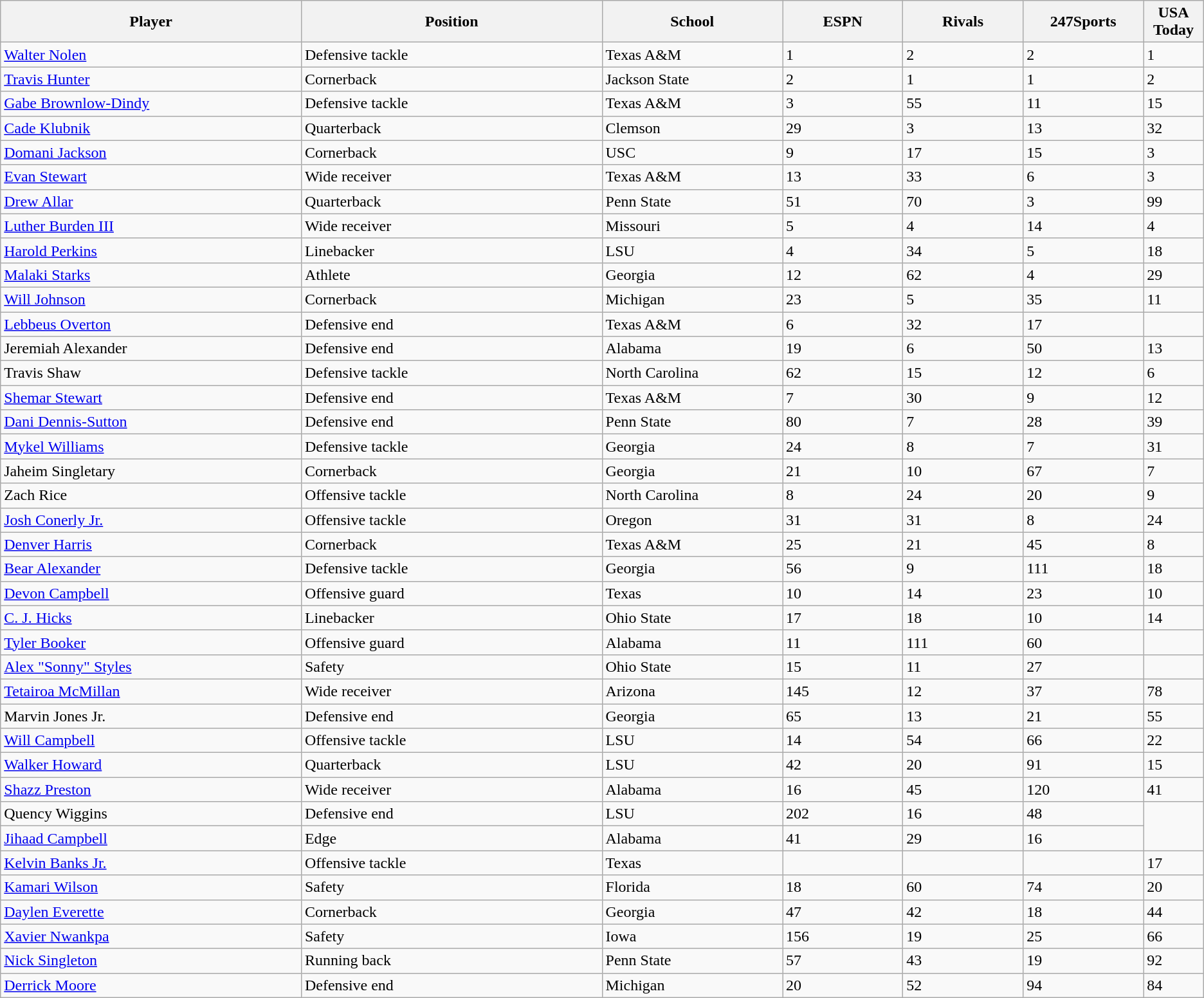<table class="wikitable sortable">
<tr>
<th bgcolor="#DDDDFF" width="25%">Player</th>
<th bgcolor="#DDDDFF" width="25%">Position</th>
<th bgcolor="#DDDDFF" width="15%">School</th>
<th bgcolor="#DDDDFF" width="10%">ESPN</th>
<th bgcolor="#DDDDFF" width="10%">Rivals</th>
<th bgcolor="#DDDDFF" width="10%">247Sports</th>
<th bgcolor="#DDDDFF" width="10%">USA Today</th>
</tr>
<tr>
<td><a href='#'>Walter Nolen</a></td>
<td>Defensive tackle</td>
<td>Texas A&M</td>
<td>1</td>
<td>2</td>
<td>2</td>
<td>1</td>
</tr>
<tr>
<td><a href='#'>Travis Hunter</a></td>
<td>Cornerback</td>
<td>Jackson State</td>
<td>2</td>
<td>1</td>
<td>1</td>
<td>2</td>
</tr>
<tr>
<td><a href='#'>Gabe Brownlow-Dindy</a></td>
<td>Defensive tackle</td>
<td>Texas A&M</td>
<td>3</td>
<td>55</td>
<td>11</td>
<td>15</td>
</tr>
<tr>
<td><a href='#'>Cade Klubnik</a></td>
<td>Quarterback</td>
<td>Clemson</td>
<td>29</td>
<td>3</td>
<td>13</td>
<td>32</td>
</tr>
<tr>
<td><a href='#'>Domani Jackson</a></td>
<td>Cornerback</td>
<td>USC</td>
<td>9</td>
<td>17</td>
<td>15</td>
<td>3</td>
</tr>
<tr>
<td><a href='#'>Evan Stewart</a></td>
<td>Wide receiver</td>
<td>Texas A&M</td>
<td>13</td>
<td>33</td>
<td>6</td>
<td>3</td>
</tr>
<tr>
<td><a href='#'>Drew Allar</a></td>
<td>Quarterback</td>
<td>Penn State</td>
<td>51</td>
<td>70</td>
<td>3</td>
<td>99</td>
</tr>
<tr>
<td><a href='#'>Luther Burden III</a></td>
<td>Wide receiver</td>
<td>Missouri</td>
<td>5</td>
<td>4</td>
<td>14</td>
<td>4</td>
</tr>
<tr>
<td><a href='#'>Harold Perkins</a></td>
<td>Linebacker</td>
<td>LSU</td>
<td>4</td>
<td>34</td>
<td>5</td>
<td>18</td>
</tr>
<tr>
<td><a href='#'>Malaki Starks</a></td>
<td>Athlete</td>
<td>Georgia</td>
<td>12</td>
<td>62</td>
<td>4</td>
<td>29</td>
</tr>
<tr>
<td><a href='#'>Will Johnson</a></td>
<td>Cornerback</td>
<td>Michigan</td>
<td>23</td>
<td>5</td>
<td>35</td>
<td>11</td>
</tr>
<tr>
<td><a href='#'>Lebbeus Overton</a></td>
<td>Defensive end</td>
<td>Texas A&M</td>
<td>6</td>
<td>32</td>
<td>17</td>
<td></td>
</tr>
<tr>
<td>Jeremiah Alexander</td>
<td>Defensive end</td>
<td>Alabama</td>
<td>19</td>
<td>6</td>
<td>50</td>
<td>13</td>
</tr>
<tr>
<td>Travis Shaw</td>
<td>Defensive tackle</td>
<td>North Carolina</td>
<td>62</td>
<td>15</td>
<td>12</td>
<td>6</td>
</tr>
<tr>
<td><a href='#'>Shemar Stewart</a></td>
<td>Defensive end</td>
<td>Texas A&M</td>
<td>7</td>
<td>30</td>
<td>9</td>
<td>12</td>
</tr>
<tr>
<td><a href='#'>Dani Dennis-Sutton</a></td>
<td>Defensive end</td>
<td>Penn State</td>
<td>80</td>
<td>7</td>
<td>28</td>
<td>39</td>
</tr>
<tr>
<td><a href='#'>Mykel Williams</a></td>
<td>Defensive tackle</td>
<td>Georgia</td>
<td>24</td>
<td>8</td>
<td>7</td>
<td>31</td>
</tr>
<tr>
<td>Jaheim Singletary</td>
<td>Cornerback</td>
<td>Georgia</td>
<td>21</td>
<td>10</td>
<td>67</td>
<td>7</td>
</tr>
<tr>
<td>Zach Rice</td>
<td>Offensive tackle</td>
<td>North Carolina</td>
<td>8</td>
<td>24</td>
<td>20</td>
<td>9</td>
</tr>
<tr>
<td><a href='#'>Josh Conerly Jr.</a></td>
<td>Offensive tackle</td>
<td>Oregon</td>
<td>31</td>
<td>31</td>
<td>8</td>
<td>24</td>
</tr>
<tr>
<td><a href='#'>Denver Harris</a></td>
<td>Cornerback</td>
<td>Texas A&M</td>
<td>25</td>
<td>21</td>
<td>45</td>
<td>8</td>
</tr>
<tr>
<td><a href='#'>Bear Alexander</a></td>
<td>Defensive tackle</td>
<td>Georgia</td>
<td>56</td>
<td>9</td>
<td>111</td>
<td>18</td>
</tr>
<tr>
<td><a href='#'>Devon Campbell</a></td>
<td>Offensive guard</td>
<td>Texas</td>
<td>10</td>
<td>14</td>
<td>23</td>
<td>10</td>
</tr>
<tr>
<td><a href='#'>C. J. Hicks</a></td>
<td>Linebacker</td>
<td>Ohio State</td>
<td>17</td>
<td>18</td>
<td>10</td>
<td>14</td>
</tr>
<tr>
<td><a href='#'>Tyler Booker</a></td>
<td>Offensive guard</td>
<td>Alabama</td>
<td>11</td>
<td>111</td>
<td>60</td>
<td></td>
</tr>
<tr>
<td><a href='#'>Alex "Sonny" Styles</a></td>
<td>Safety</td>
<td>Ohio State</td>
<td>15</td>
<td>11</td>
<td>27</td>
<td></td>
</tr>
<tr>
<td><a href='#'>Tetairoa McMillan</a></td>
<td>Wide receiver</td>
<td>Arizona</td>
<td>145</td>
<td>12</td>
<td>37</td>
<td>78</td>
</tr>
<tr>
<td>Marvin Jones Jr.</td>
<td>Defensive end</td>
<td>Georgia</td>
<td>65</td>
<td>13</td>
<td>21</td>
<td>55</td>
</tr>
<tr>
<td><a href='#'>Will Campbell</a></td>
<td>Offensive tackle</td>
<td>LSU</td>
<td>14</td>
<td>54</td>
<td>66</td>
<td>22</td>
</tr>
<tr>
<td><a href='#'>Walker Howard</a></td>
<td>Quarterback</td>
<td>LSU</td>
<td>42</td>
<td>20</td>
<td>91</td>
<td>15</td>
</tr>
<tr>
<td><a href='#'>Shazz Preston</a></td>
<td>Wide receiver</td>
<td>Alabama</td>
<td>16</td>
<td>45</td>
<td>120</td>
<td>41</td>
</tr>
<tr>
<td>Quency Wiggins</td>
<td>Defensive end</td>
<td>LSU</td>
<td>202</td>
<td>16</td>
<td>48</td>
</tr>
<tr>
<td><a href='#'>Jihaad Campbell</a></td>
<td>Edge</td>
<td>Alabama</td>
<td>41</td>
<td>29</td>
<td>16</td>
</tr>
<tr>
<td><a href='#'>Kelvin Banks Jr.</a></td>
<td>Offensive tackle</td>
<td>Texas</td>
<td></td>
<td></td>
<td></td>
<td>17</td>
</tr>
<tr>
<td><a href='#'>Kamari Wilson</a></td>
<td>Safety</td>
<td>Florida</td>
<td>18</td>
<td>60</td>
<td>74</td>
<td>20</td>
</tr>
<tr>
<td><a href='#'>Daylen Everette</a></td>
<td>Cornerback</td>
<td>Georgia</td>
<td>47</td>
<td>42</td>
<td>18</td>
<td>44</td>
</tr>
<tr>
<td><a href='#'>Xavier Nwankpa</a></td>
<td>Safety</td>
<td>Iowa</td>
<td>156</td>
<td>19</td>
<td>25</td>
<td>66</td>
</tr>
<tr>
<td><a href='#'>Nick Singleton</a></td>
<td>Running back</td>
<td>Penn State</td>
<td>57</td>
<td>43</td>
<td>19</td>
<td>92</td>
</tr>
<tr>
<td><a href='#'>Derrick Moore</a></td>
<td>Defensive end</td>
<td>Michigan</td>
<td>20</td>
<td>52</td>
<td>94</td>
<td>84</td>
</tr>
</table>
